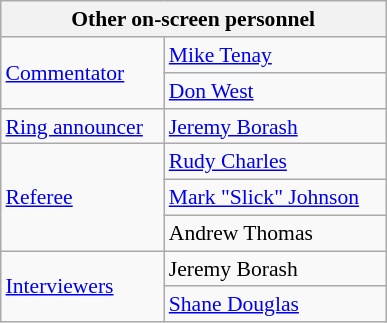<table align="right" class="wikitable" style="border:1px; font-size:90%; margin-left:1em;">
<tr>
<th colspan=2 width=250><strong>Other on-screen personnel</strong></th>
</tr>
<tr>
<td rowspan=2><a href='#'>Commentator</a></td>
<td><a href='#'>Mike Tenay</a></td>
</tr>
<tr>
<td><a href='#'>Don West</a></td>
</tr>
<tr>
<td rowspan=1><a href='#'>Ring announcer</a></td>
<td><a href='#'>Jeremy Borash</a></td>
</tr>
<tr>
<td rowspan=3><a href='#'>Referee</a></td>
<td><a href='#'>Rudy Charles</a></td>
</tr>
<tr>
<td><a href='#'>Mark "Slick" Johnson</a></td>
</tr>
<tr>
<td>Andrew Thomas</td>
</tr>
<tr>
<td rowspan=2><a href='#'>Interviewers</a></td>
<td>Jeremy Borash</td>
</tr>
<tr>
<td><a href='#'>Shane Douglas</a></td>
</tr>
</table>
